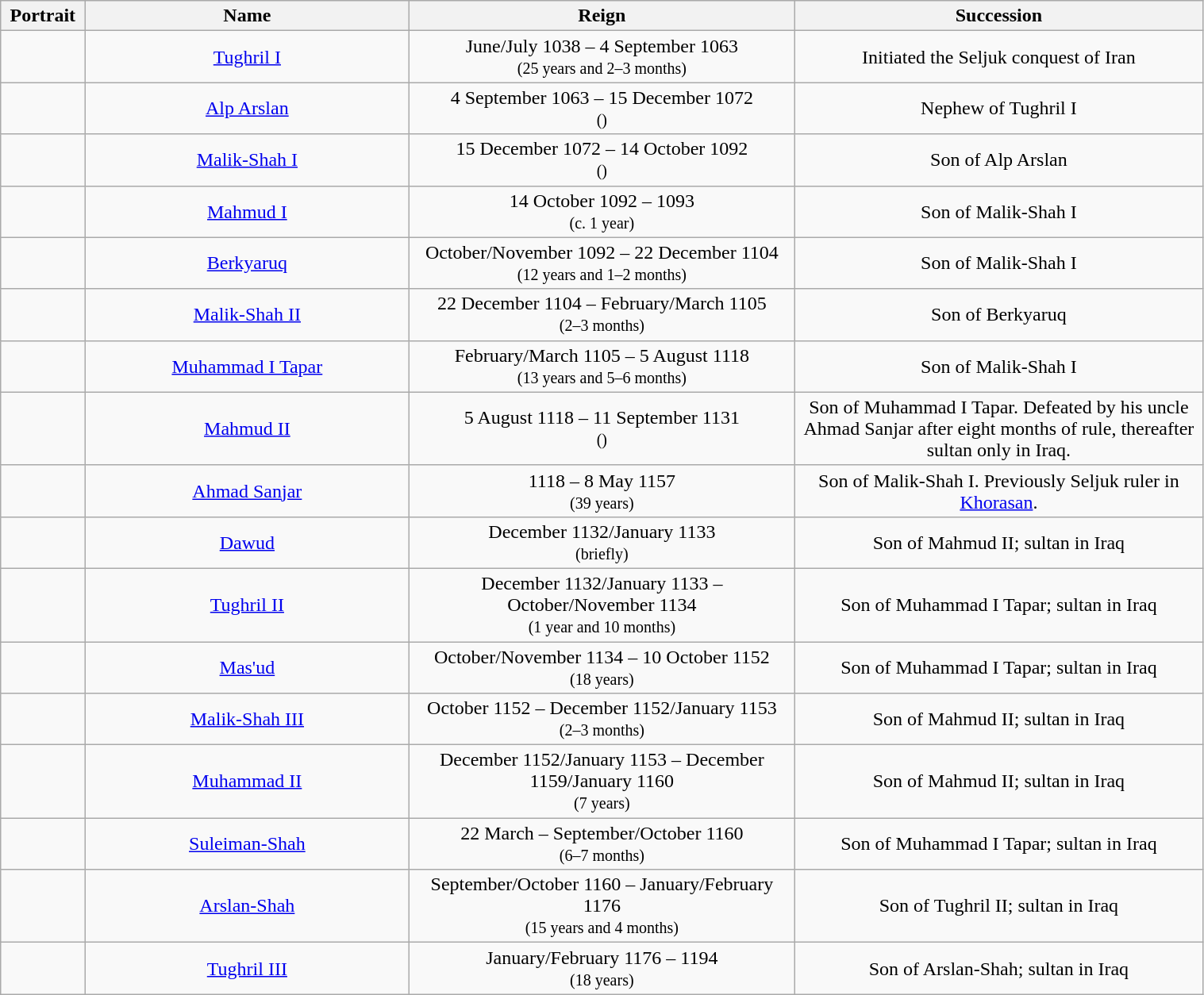<table class="wikitable" style="text-align:center; width:80%;">
<tr>
<th width="7%">Portrait</th>
<th width="27%">Name</th>
<th width="32%">Reign</th>
<th width="34%">Succession</th>
</tr>
<tr>
<td></td>
<td><a href='#'>Tughril I</a></td>
<td>June/July 1038 – 4 September 1063<br><small>(25 years and 2–3 months)</small></td>
<td>Initiated the Seljuk conquest of Iran</td>
</tr>
<tr>
<td></td>
<td><a href='#'>Alp Arslan</a></td>
<td>4 September 1063 – 15 December 1072<br><small>()</small></td>
<td>Nephew of Tughril I</td>
</tr>
<tr>
<td></td>
<td><a href='#'>Malik-Shah I</a></td>
<td>15 December 1072 – 14 October 1092<br><small>()</small></td>
<td>Son of Alp Arslan</td>
</tr>
<tr>
<td></td>
<td><a href='#'>Mahmud I</a></td>
<td>14 October 1092 – 1093<br><small>(c. 1 year)</small></td>
<td>Son of Malik-Shah I</td>
</tr>
<tr>
<td></td>
<td><a href='#'>Berkyaruq</a></td>
<td>October/November 1092 – 22 December 1104<br><small>(12 years and 1–2 months)</small></td>
<td>Son of Malik-Shah I</td>
</tr>
<tr>
<td></td>
<td><a href='#'>Malik-Shah II</a></td>
<td>22 December 1104 – February/March 1105<br><small>(2–3 months)</small></td>
<td>Son of Berkyaruq</td>
</tr>
<tr>
<td></td>
<td><a href='#'>Muhammad I Tapar</a></td>
<td>February/March 1105 – 5 August 1118<br><small>(13 years and 5–6 months)</small></td>
<td>Son of Malik-Shah I</td>
</tr>
<tr>
<td></td>
<td><a href='#'>Mahmud II</a></td>
<td>5 August 1118 – 11 September 1131<br><small>()</small></td>
<td>Son of Muhammad I Tapar. Defeated by his uncle Ahmad Sanjar after eight months of rule, thereafter sultan only in Iraq.</td>
</tr>
<tr>
<td></td>
<td><a href='#'>Ahmad Sanjar</a></td>
<td>1118 – 8 May 1157<br><small>(39 years)</small></td>
<td>Son of Malik-Shah I. Previously Seljuk ruler in <a href='#'>Khorasan</a>.</td>
</tr>
<tr>
<td></td>
<td><a href='#'>Dawud</a></td>
<td>December 1132/January 1133<br><small>(briefly)</small></td>
<td>Son of Mahmud II; sultan in Iraq</td>
</tr>
<tr>
<td></td>
<td><a href='#'>Tughril II</a></td>
<td>December 1132/January 1133 – October/November 1134<br><small>(1 year and 10 months)</small></td>
<td>Son of Muhammad I Tapar; sultan in Iraq</td>
</tr>
<tr>
<td></td>
<td><a href='#'>Mas'ud</a></td>
<td>October/November 1134 – 10 October 1152<br><small>(18 years)</small></td>
<td>Son of Muhammad I Tapar; sultan in Iraq</td>
</tr>
<tr>
<td></td>
<td><a href='#'>Malik-Shah III</a></td>
<td>October 1152 – December 1152/January 1153<br><small>(2–3 months)</small></td>
<td>Son of Mahmud II; sultan in Iraq</td>
</tr>
<tr>
<td></td>
<td><a href='#'>Muhammad II</a></td>
<td>December 1152/January 1153 – December 1159/January 1160<br><small>(7 years)</small></td>
<td>Son of Mahmud II; sultan in Iraq</td>
</tr>
<tr>
<td></td>
<td><a href='#'>Suleiman-Shah</a></td>
<td>22 March – September/October 1160<br><small>(6–7 months)</small></td>
<td>Son of Muhammad I Tapar; sultan in Iraq</td>
</tr>
<tr>
<td></td>
<td><a href='#'>Arslan-Shah</a></td>
<td>September/October 1160 – January/February 1176<br><small>(15 years and 4 months)</small></td>
<td>Son of Tughril II; sultan in Iraq</td>
</tr>
<tr>
<td></td>
<td><a href='#'>Tughril III</a></td>
<td>January/February 1176 – 1194<br><small>(18 years)</small></td>
<td>Son of Arslan-Shah; sultan in Iraq</td>
</tr>
</table>
